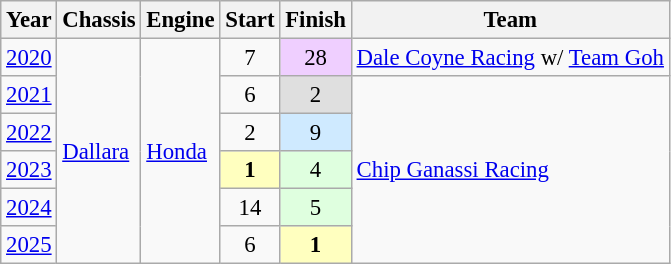<table class="wikitable" style="font-size: 95%;">
<tr>
<th>Year</th>
<th>Chassis</th>
<th>Engine</th>
<th>Start</th>
<th>Finish</th>
<th>Team</th>
</tr>
<tr>
<td><a href='#'>2020</a></td>
<td rowspan=6><a href='#'>Dallara</a></td>
<td rowspan=6><a href='#'>Honda</a></td>
<td align=center>7</td>
<td align=center style="background:#EFCFFF;">28</td>
<td><a href='#'>Dale Coyne Racing</a> w/ <a href='#'>Team Goh</a></td>
</tr>
<tr>
<td><a href='#'>2021</a></td>
<td align=center>6</td>
<td align=center style="background:#DFDFDF;">2</td>
<td rowspan=5><a href='#'>Chip Ganassi Racing</a></td>
</tr>
<tr>
<td><a href='#'>2022</a></td>
<td align=center>2</td>
<td align=center style="background:#CFEAFF;">9</td>
</tr>
<tr>
<td><a href='#'>2023</a></td>
<td align=center style="background:#FFFFBF;"><strong>1</strong></td>
<td align=center style="background:#dfffdf;">4</td>
</tr>
<tr>
<td><a href='#'>2024</a></td>
<td align=center>14</td>
<td align=center style="background:#dfffdf;">5</td>
</tr>
<tr>
<td><a href='#'>2025</a></td>
<td align=center>6</td>
<td align=center style="background:#FFFFBF;"><strong>1</strong></td>
</tr>
</table>
